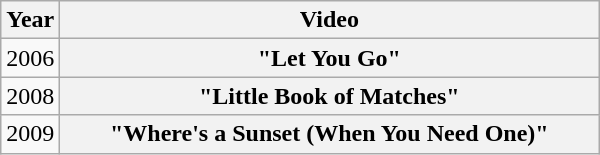<table class="wikitable plainrowheaders">
<tr>
<th>Year</th>
<th style="width:22em;">Video</th>
</tr>
<tr>
<td>2006</td>
<th scope="row">"Let You Go"</th>
</tr>
<tr>
<td>2008</td>
<th scope="row">"Little Book of Matches"</th>
</tr>
<tr>
<td>2009</td>
<th scope="row">"Where's a Sunset (When You Need One)"</th>
</tr>
</table>
